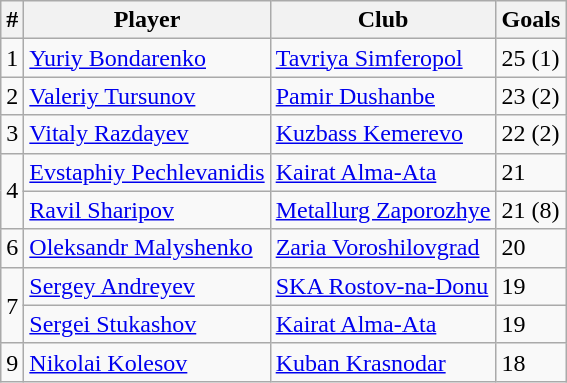<table class="wikitable">
<tr>
<th>#</th>
<th>Player</th>
<th>Club</th>
<th>Goals</th>
</tr>
<tr>
<td>1</td>
<td><a href='#'>Yuriy Bondarenko</a></td>
<td><a href='#'>Tavriya Simferopol</a></td>
<td>25 (1)</td>
</tr>
<tr>
<td>2</td>
<td><a href='#'>Valeriy Tursunov</a></td>
<td><a href='#'>Pamir Dushanbe</a></td>
<td>23 (2)</td>
</tr>
<tr>
<td>3</td>
<td><a href='#'>Vitaly Razdayev</a></td>
<td><a href='#'>Kuzbass Kemerevo</a></td>
<td>22 (2)</td>
</tr>
<tr>
<td rowspan=2>4</td>
<td><a href='#'>Evstaphiy Pechlevanidis</a></td>
<td><a href='#'>Kairat Alma-Ata</a></td>
<td>21</td>
</tr>
<tr>
<td><a href='#'>Ravil Sharipov</a></td>
<td><a href='#'>Metallurg Zaporozhye</a></td>
<td>21 (8)</td>
</tr>
<tr>
<td>6</td>
<td><a href='#'>Oleksandr Malyshenko</a></td>
<td><a href='#'>Zaria Voroshilovgrad</a></td>
<td>20</td>
</tr>
<tr>
<td rowspan=2>7</td>
<td><a href='#'>Sergey Andreyev</a></td>
<td><a href='#'>SKA Rostov-na-Donu</a></td>
<td>19</td>
</tr>
<tr>
<td><a href='#'>Sergei Stukashov</a></td>
<td><a href='#'>Kairat Alma-Ata</a></td>
<td>19</td>
</tr>
<tr>
<td>9</td>
<td><a href='#'>Nikolai Kolesov</a></td>
<td><a href='#'>Kuban Krasnodar</a></td>
<td>18</td>
</tr>
</table>
